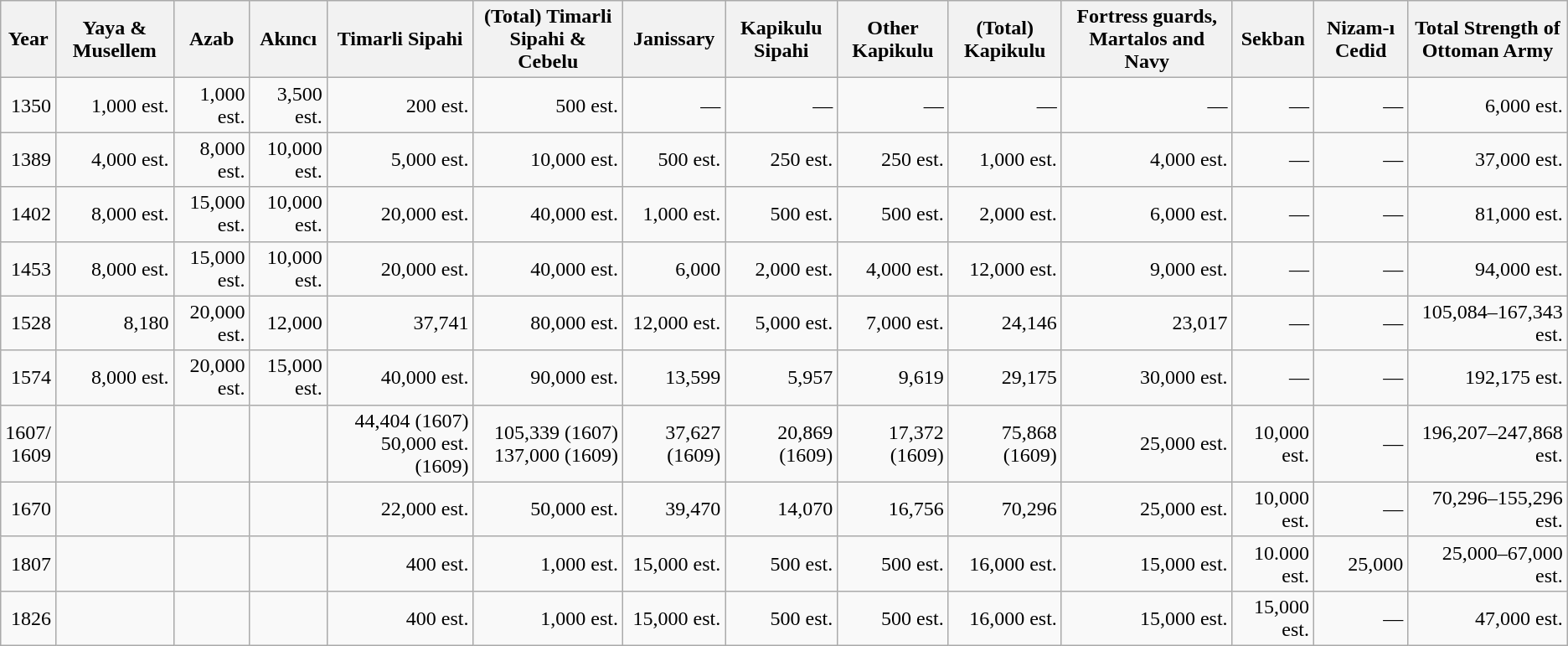<table class="wikitable" style="text-align: right">
<tr>
<th>Year</th>
<th>Yaya & Musellem</th>
<th>Azab</th>
<th>Akıncı</th>
<th>Timarli Sipahi</th>
<th>(Total) Timarli Sipahi & Cebelu</th>
<th>Janissary</th>
<th>Kapikulu Sipahi</th>
<th>Other Kapikulu</th>
<th>(Total) Kapikulu</th>
<th>Fortress guards, Martalos and Navy</th>
<th>Sekban</th>
<th>Nizam-ı Cedid</th>
<th>Total Strength of Ottoman Army</th>
</tr>
<tr>
<td>1350</td>
<td>1,000 est.</td>
<td>1,000 est.</td>
<td>3,500 est.</td>
<td>200 est.</td>
<td>500 est.</td>
<td>—</td>
<td>—</td>
<td>—</td>
<td>—</td>
<td>—</td>
<td>—</td>
<td>—</td>
<td>6,000 est.</td>
</tr>
<tr>
<td>1389</td>
<td>4,000 est.</td>
<td>8,000 est.</td>
<td>10,000 est.</td>
<td>5,000 est.</td>
<td>10,000 est.</td>
<td>500 est.</td>
<td>250 est.</td>
<td>250 est.</td>
<td>1,000 est.</td>
<td>4,000 est.</td>
<td>—</td>
<td>—</td>
<td>37,000 est.</td>
</tr>
<tr>
<td>1402</td>
<td>8,000 est.</td>
<td>15,000 est.</td>
<td>10,000 est.</td>
<td>20,000 est.</td>
<td>40,000 est.</td>
<td>1,000 est.</td>
<td>500 est.</td>
<td>500 est.</td>
<td>2,000 est.</td>
<td>6,000 est.</td>
<td>—</td>
<td>—</td>
<td>81,000 est.</td>
</tr>
<tr>
<td>1453</td>
<td>8,000 est.</td>
<td>15,000 est.</td>
<td>10,000 est.</td>
<td>20,000 est.</td>
<td>40,000 est.</td>
<td>6,000</td>
<td>2,000 est.</td>
<td>4,000 est.</td>
<td>12,000 est.</td>
<td>9,000 est.</td>
<td>—</td>
<td>—</td>
<td>94,000 est.</td>
</tr>
<tr>
<td>1528</td>
<td>8,180</td>
<td>20,000 est.</td>
<td>12,000</td>
<td>37,741</td>
<td>80,000 est.</td>
<td>12,000 est.</td>
<td>5,000 est.</td>
<td>7,000 est.</td>
<td>24,146</td>
<td>23,017</td>
<td>—</td>
<td>—</td>
<td>105,084–167,343 est.</td>
</tr>
<tr>
<td>1574</td>
<td>8,000 est.</td>
<td>20,000 est.</td>
<td>15,000 est.</td>
<td>40,000 est.</td>
<td>90,000 est.</td>
<td>13,599</td>
<td>5,957</td>
<td>9,619</td>
<td>29,175</td>
<td>30,000 est.</td>
<td>—</td>
<td>—</td>
<td>192,175 est.</td>
</tr>
<tr>
<td>1607/<br>1609</td>
<td></td>
<td></td>
<td></td>
<td>44,404 (1607) 50,000 est. (1609)</td>
<td>105,339 (1607) 137,000 (1609)</td>
<td>37,627 (1609)</td>
<td>20,869 (1609)</td>
<td>17,372 (1609)</td>
<td>75,868 (1609)</td>
<td>25,000 est.</td>
<td>10,000 est.</td>
<td>—</td>
<td>196,207–247,868 est.</td>
</tr>
<tr>
<td>1670</td>
<td></td>
<td></td>
<td></td>
<td>22,000 est.</td>
<td>50,000 est.</td>
<td>39,470</td>
<td>14,070</td>
<td>16,756</td>
<td>70,296</td>
<td>25,000 est.</td>
<td>10,000 est.</td>
<td>—</td>
<td>70,296–155,296 est.</td>
</tr>
<tr>
<td>1807</td>
<td></td>
<td></td>
<td></td>
<td>400 est.</td>
<td>1,000 est.</td>
<td>15,000 est.</td>
<td>500 est.</td>
<td>500 est.</td>
<td>16,000 est.</td>
<td>15,000 est.</td>
<td>10.000 est.</td>
<td>25,000</td>
<td>25,000–67,000 est.</td>
</tr>
<tr>
<td>1826</td>
<td></td>
<td></td>
<td></td>
<td>400 est.</td>
<td>1,000 est.</td>
<td>15,000 est.</td>
<td>500 est.</td>
<td>500 est.</td>
<td>16,000 est.</td>
<td>15,000 est.</td>
<td>15,000 est.</td>
<td>—</td>
<td>47,000 est.</td>
</tr>
</table>
